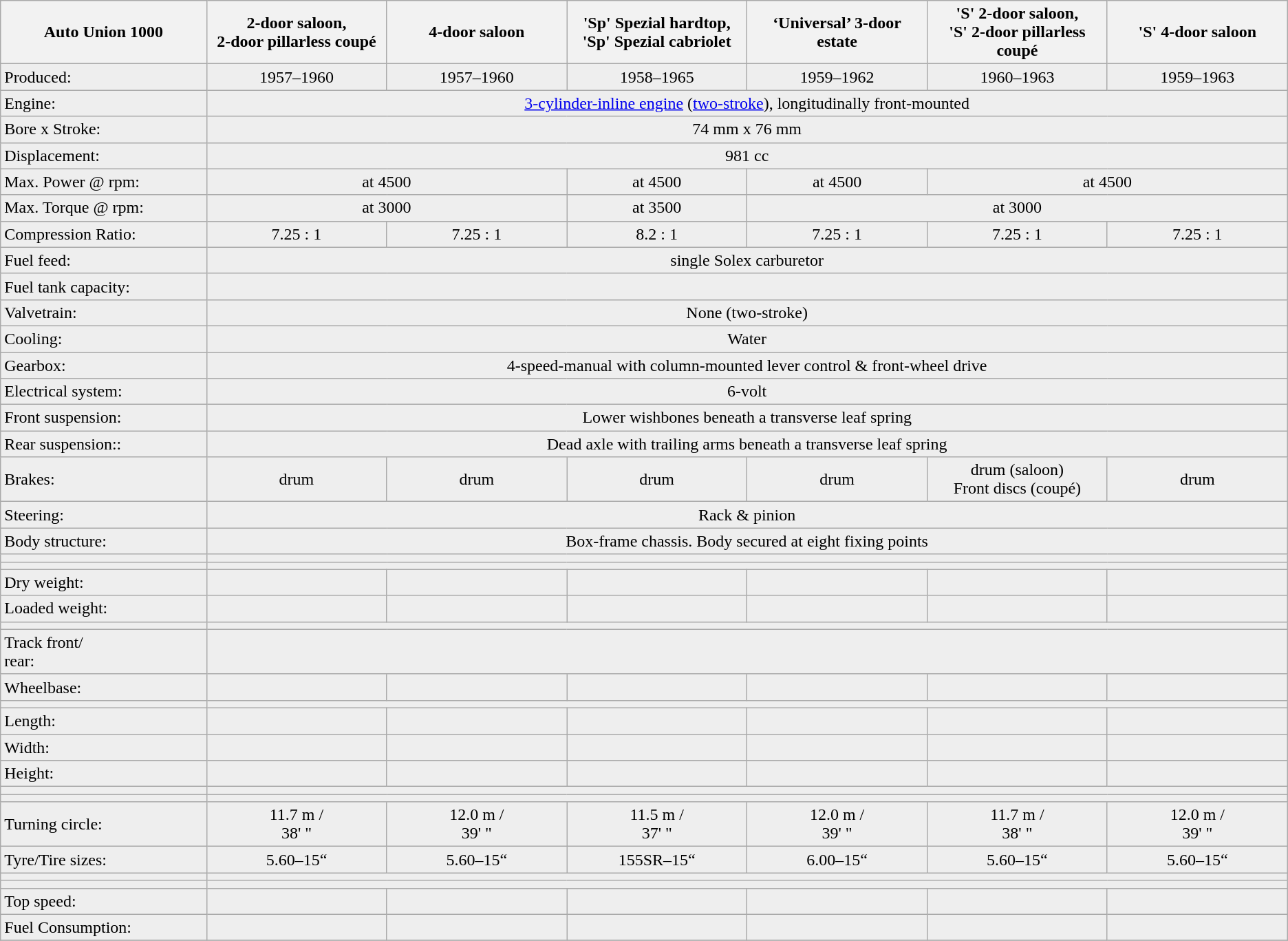<table class="wikitable">
<tr>
<th width="16%">Auto Union 1000</th>
<th width="14%">2-door saloon,<br>2-door pillarless coupé</th>
<th width="14%">4-door saloon</th>
<th width="14%">'Sp' Spezial hardtop,<br>'Sp' Spezial cabriolet</th>
<th width="14%">‘Universal’ 3-door estate</th>
<th width="14%">'S' 2-door saloon,<br>'S' 2-door pillarless coupé</th>
<th width="14%">'S' 4-door saloon</th>
</tr>
<tr style="background:#EEEEEE;">
<td>Produced: </td>
<td align="center">1957–1960</td>
<td align="center">1957–1960</td>
<td align="center">1958–1965</td>
<td align="center">1959–1962</td>
<td align="center">1960–1963</td>
<td align="center">1959–1963</td>
</tr>
<tr style="background:#EEEEEE;">
<td>Engine: </td>
<td colspan="6" align="center"><a href='#'>3-cylinder-inline engine</a> (<a href='#'>two-stroke</a>), longitudinally front-mounted</td>
</tr>
<tr style="background:#EEEEEE;">
<td>Bore x Stroke: </td>
<td colspan="6" align="center">74 mm x 76 mm</td>
</tr>
<tr style="background:#EEEEEE;">
<td>Displacement: </td>
<td colspan="6" align="center">981 cc</td>
</tr>
<tr style="background:#EEEEEE;">
<td>Max. Power @ rpm: </td>
<td align="center" colspan="2"> at 4500</td>
<td align="center"> at 4500</td>
<td align="center"> at 4500</td>
<td align="center" colspan="2"> at 4500</td>
</tr>
<tr style="background:#EEEEEE;">
<td>Max. Torque @ rpm: </td>
<td align="center" colspan="2"> at 3000</td>
<td align="center"> at 3500</td>
<td align="center" colspan="3"> at 3000</td>
</tr>
<tr style="background:#EEEEEE;">
<td>Compression Ratio: </td>
<td align="center">7.25 : 1</td>
<td align="center">7.25 : 1</td>
<td align="center">8.2 : 1</td>
<td align="center">7.25 : 1</td>
<td align="center">7.25 : 1</td>
<td align="center">7.25 : 1</td>
</tr>
<tr style="background:#EEEEEE;">
<td>Fuel feed: </td>
<td colspan="6" align="center">single Solex carburetor</td>
</tr>
<tr style="background:#EEEEEE;">
<td>Fuel tank capacity: </td>
<td colspan="6" align="center"></td>
</tr>
<tr style="background:#EEEEEE;">
<td>Valvetrain: </td>
<td colspan="6" align="center">None (two-stroke)</td>
</tr>
<tr style="background:#EEEEEE;">
<td>Cooling: </td>
<td colspan="6" align="center">Water</td>
</tr>
<tr style="background:#EEEEEE;">
<td>Gearbox: </td>
<td colspan="6" align="center">4-speed-manual with column-mounted lever control & front-wheel drive</td>
</tr>
<tr style="background:#EEEEEE;">
<td>Electrical system: </td>
<td colspan="6" align="center">6-volt</td>
</tr>
<tr style="background:#EEEEEE;">
<td>Front suspension: </td>
<td colspan="6" align="center">Lower wishbones beneath a transverse leaf spring</td>
</tr>
<tr style="background:#EEEEEE;">
<td>Rear suspension:: </td>
<td colspan="6" align="center">Dead axle with trailing arms beneath a transverse leaf spring</td>
</tr>
<tr style="background:#EEEEEE;">
<td>Brakes: </td>
<td align="center">drum</td>
<td align="center">drum</td>
<td align="center">drum</td>
<td align="center">drum</td>
<td align="center">drum (saloon)<br> Front discs (coupé)</td>
<td align="center">drum</td>
</tr>
<tr style="background:#EEEEEE;">
<td>Steering: </td>
<td colspan="6" align="center">Rack & pinion</td>
</tr>
<tr style="background:#EEEEEE;">
<td>Body structure: </td>
<td colspan="6" align="center">Box-frame chassis. Body secured at eight fixing points</td>
</tr>
<tr style="background:#EEEEEE;">
<td></td>
<td colspan="6" align="center"></td>
</tr>
<tr style="background:#EEEEEE;">
<td></td>
<td colspan="6" align="center"></td>
</tr>
<tr style="background:#EEEEEE;">
<td>Dry weight: </td>
<td align="center"></td>
<td align="center"></td>
<td align="center"></td>
<td align="center"></td>
<td align="center"></td>
<td align="center"></td>
</tr>
<tr style="background:#EEEEEE;">
<td>Loaded weight: </td>
<td align="center"></td>
<td align="center"></td>
<td align="center"></td>
<td align="center"></td>
<td align="center"></td>
<td align="center"></td>
</tr>
<tr style="background:#EEEEEE;">
<td></td>
<td colspan="6" align="center"></td>
</tr>
<tr style="background:#EEEEEE;">
<td>Track front/<br>rear: </td>
<td align="center" colspan="6"> </td>
</tr>
<tr style="background:#EEEEEE;">
<td>Wheelbase: </td>
<td align="center"></td>
<td align="center"></td>
<td align="center"></td>
<td align="center"></td>
<td align="center"></td>
<td align="center"></td>
</tr>
<tr style="background:#EEEEEE;">
<td></td>
<td colspan="6" align="center"></td>
</tr>
<tr style="background:#EEEEEE;">
<td>Length: </td>
<td align="center"></td>
<td align="center"></td>
<td align="center"></td>
<td align="center"></td>
<td align="center"></td>
<td align="center"></td>
</tr>
<tr style="background:#EEEEEE;">
<td>Width: </td>
<td align="center"></td>
<td align="center"></td>
<td align="center"></td>
<td align="center"></td>
<td align="center"></td>
<td align="center"></td>
</tr>
<tr style="background:#EEEEEE;">
<td>Height: </td>
<td align="center"></td>
<td align="center"></td>
<td align="center"></td>
<td align="center"></td>
<td align="center"></td>
<td align="center"></td>
</tr>
<tr style="background:#EEEEEE;">
<td></td>
<td colspan="6" align="center"></td>
</tr>
<tr style="background:#EEEEEE;">
<td></td>
<td colspan="6" align="center"></td>
</tr>
<tr style="background:#EEEEEE;">
<td>Turning circle: </td>
<td align="center">11.7 m /<br>38' "</td>
<td align="center">12.0 m /<br>39' "</td>
<td align="center">11.5 m /<br>37'  "</td>
<td align="center">12.0 m /<br>39' "</td>
<td align="center">11.7 m /<br>38' "</td>
<td align="center">12.0 m /<br>39' "</td>
</tr>
<tr style="background:#EEEEEE;">
<td>Tyre/Tire sizes: </td>
<td align="center">5.60–15“</td>
<td align="center">5.60–15“</td>
<td align="center">155SR–15“</td>
<td align="center">6.00–15“</td>
<td align="center">5.60–15“</td>
<td align="center">5.60–15“</td>
</tr>
<tr style="background:#EEEEEE;">
<td></td>
<td colspan="6" align="center"></td>
</tr>
<tr style="background:#EEEEEE;">
<td></td>
<td colspan="6" align="center"></td>
</tr>
<tr style="background:#EEEEEE;">
<td>Top speed: </td>
<td align="center"></td>
<td align="center"></td>
<td align="center"></td>
<td align="center"></td>
<td align="center"></td>
<td align="center"></td>
</tr>
<tr style="background:#EEEEEE;">
<td>Fuel Consumption: </td>
<td align="center"></td>
<td align="center"></td>
<td align="center"></td>
<td align="center"></td>
<td align="center"></td>
<td align="center"></td>
</tr>
<tr style="background:#EEEEEE;">
</tr>
</table>
